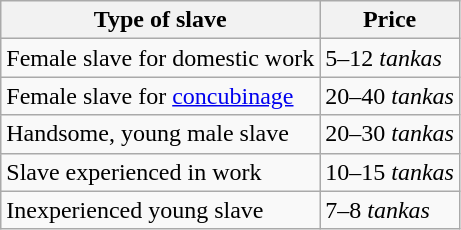<table class="wikitable sortable collapsible">
<tr>
<th>Type of slave</th>
<th>Price</th>
</tr>
<tr>
<td>Female slave for domestic work</td>
<td>5–12 <em>tankas</em></td>
</tr>
<tr>
<td>Female slave for <a href='#'>concubinage</a></td>
<td>20–40 <em>tankas</em></td>
</tr>
<tr>
<td>Handsome, young male slave</td>
<td>20–30 <em>tankas</em></td>
</tr>
<tr>
<td>Slave experienced in work</td>
<td>10–15 <em>tankas</em></td>
</tr>
<tr>
<td>Inexperienced young slave</td>
<td>7–8 <em>tankas</em></td>
</tr>
</table>
